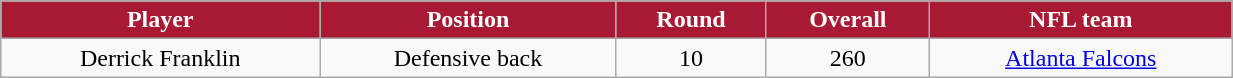<table class="wikitable" width="65%">
<tr align="center"  style="background:#A81933;color:#FFFFFF;">
<td><strong>Player</strong></td>
<td><strong>Position</strong></td>
<td><strong>Round</strong></td>
<td><strong>Overall</strong></td>
<td><strong>NFL team</strong></td>
</tr>
<tr align="center" bgcolor="">
<td>Derrick Franklin</td>
<td>Defensive back</td>
<td>10</td>
<td>260</td>
<td><a href='#'>Atlanta Falcons</a></td>
</tr>
</table>
